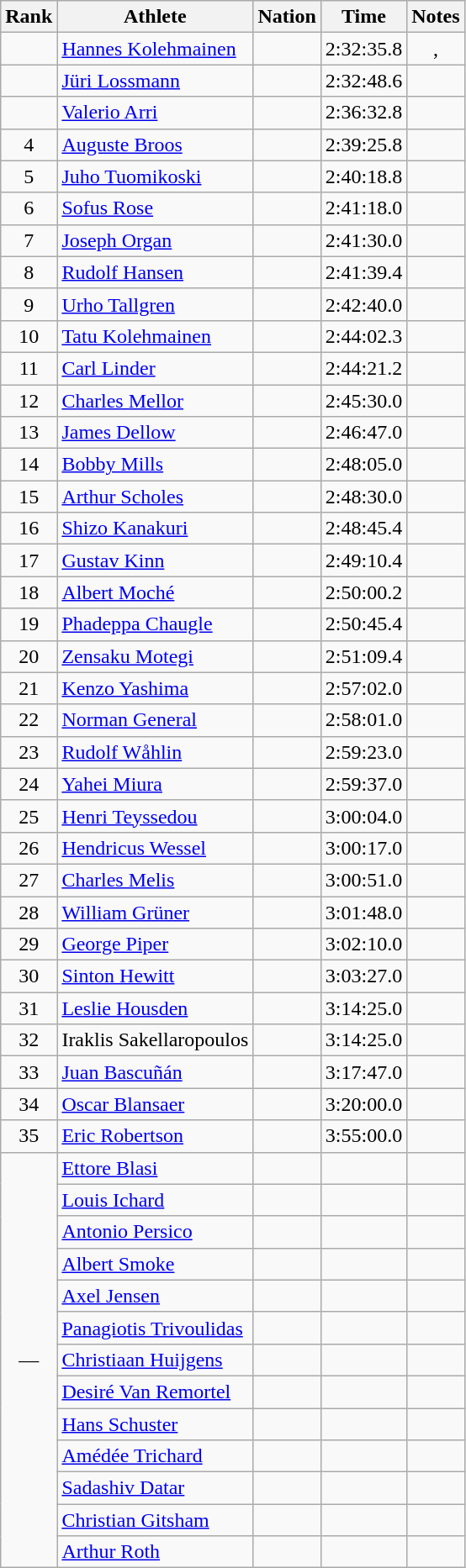<table class="wikitable sortable" style="text-align:center">
<tr>
<th>Rank</th>
<th>Athlete</th>
<th>Nation</th>
<th>Time</th>
<th>Notes</th>
</tr>
<tr>
<td></td>
<td align=left><a href='#'>Hannes Kolehmainen</a></td>
<td align=left></td>
<td>2:32:35.8</td>
<td>, </td>
</tr>
<tr>
<td></td>
<td align=left><a href='#'>Jüri Lossmann</a></td>
<td align=left></td>
<td>2:32:48.6</td>
<td></td>
</tr>
<tr>
<td></td>
<td align=left><a href='#'>Valerio Arri</a></td>
<td align=left></td>
<td>2:36:32.8</td>
<td></td>
</tr>
<tr>
<td>4</td>
<td align=left><a href='#'>Auguste Broos</a></td>
<td align=left></td>
<td>2:39:25.8</td>
<td></td>
</tr>
<tr>
<td>5</td>
<td align=left><a href='#'>Juho Tuomikoski</a></td>
<td align=left></td>
<td>2:40:18.8</td>
<td></td>
</tr>
<tr>
<td>6</td>
<td align=left><a href='#'>Sofus Rose</a></td>
<td align=left></td>
<td>2:41:18.0</td>
<td></td>
</tr>
<tr>
<td>7</td>
<td align=left><a href='#'>Joseph Organ</a></td>
<td align=left></td>
<td>2:41:30.0</td>
<td></td>
</tr>
<tr>
<td>8</td>
<td align=left><a href='#'>Rudolf Hansen</a></td>
<td align=left></td>
<td>2:41:39.4</td>
<td></td>
</tr>
<tr>
<td>9</td>
<td align=left><a href='#'>Urho Tallgren</a></td>
<td align=left></td>
<td>2:42:40.0</td>
<td></td>
</tr>
<tr>
<td>10</td>
<td align=left><a href='#'>Tatu Kolehmainen</a></td>
<td align=left></td>
<td>2:44:02.3</td>
<td></td>
</tr>
<tr>
<td>11</td>
<td align=left><a href='#'>Carl Linder</a></td>
<td align=left></td>
<td>2:44:21.2</td>
<td></td>
</tr>
<tr>
<td>12</td>
<td align=left><a href='#'>Charles Mellor</a></td>
<td align=left></td>
<td>2:45:30.0</td>
<td></td>
</tr>
<tr>
<td>13</td>
<td align=left><a href='#'>James Dellow</a></td>
<td align=left></td>
<td>2:46:47.0</td>
<td></td>
</tr>
<tr>
<td>14</td>
<td align=left><a href='#'>Bobby Mills</a></td>
<td align=left></td>
<td>2:48:05.0</td>
<td></td>
</tr>
<tr>
<td>15</td>
<td align=left><a href='#'>Arthur Scholes</a></td>
<td align=left></td>
<td>2:48:30.0</td>
<td></td>
</tr>
<tr>
<td>16</td>
<td align=left><a href='#'>Shizo Kanakuri</a></td>
<td align=left></td>
<td>2:48:45.4</td>
<td></td>
</tr>
<tr>
<td>17</td>
<td align=left><a href='#'>Gustav Kinn</a></td>
<td align=left></td>
<td>2:49:10.4</td>
<td></td>
</tr>
<tr>
<td>18</td>
<td align=left><a href='#'>Albert Moché</a></td>
<td align=left></td>
<td>2:50:00.2</td>
<td></td>
</tr>
<tr>
<td>19</td>
<td align=left><a href='#'>Phadeppa Chaugle</a></td>
<td align=left></td>
<td>2:50:45.4</td>
<td></td>
</tr>
<tr>
<td>20</td>
<td align=left><a href='#'>Zensaku Motegi</a></td>
<td align=left></td>
<td>2:51:09.4</td>
<td></td>
</tr>
<tr>
<td>21</td>
<td align=left><a href='#'>Kenzo Yashima</a></td>
<td align=left></td>
<td>2:57:02.0</td>
<td></td>
</tr>
<tr>
<td>22</td>
<td align=left><a href='#'>Norman General</a></td>
<td align=left></td>
<td>2:58:01.0</td>
<td></td>
</tr>
<tr>
<td>23</td>
<td align=left><a href='#'>Rudolf Wåhlin</a></td>
<td align=left></td>
<td>2:59:23.0</td>
<td></td>
</tr>
<tr>
<td>24</td>
<td align=left><a href='#'>Yahei Miura</a></td>
<td align=left></td>
<td>2:59:37.0</td>
<td></td>
</tr>
<tr>
<td>25</td>
<td align=left><a href='#'>Henri Teyssedou</a></td>
<td align=left></td>
<td>3:00:04.0</td>
<td></td>
</tr>
<tr>
<td>26</td>
<td align=left><a href='#'>Hendricus Wessel</a></td>
<td align=left></td>
<td>3:00:17.0</td>
<td></td>
</tr>
<tr>
<td>27</td>
<td align=left><a href='#'>Charles Melis</a></td>
<td align=left></td>
<td>3:00:51.0</td>
<td></td>
</tr>
<tr>
<td>28</td>
<td align=left><a href='#'>William Grüner</a></td>
<td align=left></td>
<td>3:01:48.0</td>
<td></td>
</tr>
<tr>
<td>29</td>
<td align=left><a href='#'>George Piper</a></td>
<td align=left></td>
<td>3:02:10.0</td>
<td></td>
</tr>
<tr>
<td>30</td>
<td align=left><a href='#'>Sinton Hewitt</a></td>
<td align=left></td>
<td>3:03:27.0</td>
<td></td>
</tr>
<tr>
<td>31</td>
<td align=left><a href='#'>Leslie Housden</a></td>
<td align=left></td>
<td>3:14:25.0</td>
<td></td>
</tr>
<tr>
<td>32</td>
<td align=left>Iraklis Sakellaropoulos</td>
<td align=left></td>
<td>3:14:25.0</td>
<td></td>
</tr>
<tr>
<td>33</td>
<td align=left><a href='#'>Juan Bascuñán</a></td>
<td align=left></td>
<td>3:17:47.0</td>
<td></td>
</tr>
<tr>
<td>34</td>
<td align=left><a href='#'>Oscar Blansaer</a></td>
<td align=left></td>
<td>3:20:00.0</td>
<td></td>
</tr>
<tr>
<td>35</td>
<td align=left><a href='#'>Eric Robertson</a></td>
<td align=left></td>
<td>3:55:00.0</td>
<td></td>
</tr>
<tr>
<td rowspan=13 data-sort-value=36>—</td>
<td align=left><a href='#'>Ettore Blasi</a></td>
<td align=left></td>
<td data-sort-value=4:00:00.0></td>
<td></td>
</tr>
<tr>
<td align=left><a href='#'>Louis Ichard</a></td>
<td align=left></td>
<td data-sort-value=4:00:00.0></td>
<td></td>
</tr>
<tr>
<td align=left><a href='#'>Antonio Persico</a></td>
<td align=left></td>
<td data-sort-value=4:00:00.0></td>
<td></td>
</tr>
<tr>
<td align=left><a href='#'>Albert Smoke</a></td>
<td align=left></td>
<td data-sort-value=4:00:00.0></td>
<td></td>
</tr>
<tr>
<td align=left><a href='#'>Axel Jensen</a></td>
<td align=left></td>
<td data-sort-value=4:00:00.0></td>
<td></td>
</tr>
<tr>
<td align=left><a href='#'>Panagiotis Trivoulidas</a></td>
<td align=left></td>
<td data-sort-value=4:00:00.0></td>
<td></td>
</tr>
<tr>
<td align=left><a href='#'>Christiaan Huijgens</a></td>
<td align=left></td>
<td data-sort-value=4:00:00.0></td>
<td></td>
</tr>
<tr>
<td align=left><a href='#'>Desiré Van Remortel</a></td>
<td align=left></td>
<td data-sort-value=4:00:00.0></td>
<td></td>
</tr>
<tr>
<td align=left><a href='#'>Hans Schuster</a></td>
<td align=left></td>
<td data-sort-value=4:00:00.0></td>
<td></td>
</tr>
<tr>
<td align=left><a href='#'>Amédée Trichard</a></td>
<td align=left></td>
<td data-sort-value=4:00:00.0></td>
<td></td>
</tr>
<tr>
<td align=left><a href='#'>Sadashiv Datar</a></td>
<td align=left></td>
<td data-sort-value=4:00:00.0></td>
<td></td>
</tr>
<tr>
<td align=left><a href='#'>Christian Gitsham</a></td>
<td align=left></td>
<td data-sort-value=4:00:00.0></td>
<td></td>
</tr>
<tr>
<td align=left><a href='#'>Arthur Roth</a></td>
<td align=left></td>
<td data-sort-value=4:00:00.0></td>
<td></td>
</tr>
</table>
